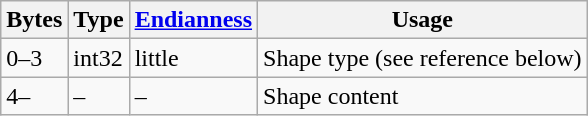<table class="wikitable">
<tr>
<th>Bytes</th>
<th>Type</th>
<th><a href='#'>Endianness</a></th>
<th>Usage</th>
</tr>
<tr>
<td>0–3</td>
<td>int32</td>
<td>little</td>
<td>Shape type (see reference below)</td>
</tr>
<tr>
<td>4–</td>
<td>–</td>
<td>–</td>
<td>Shape content</td>
</tr>
</table>
